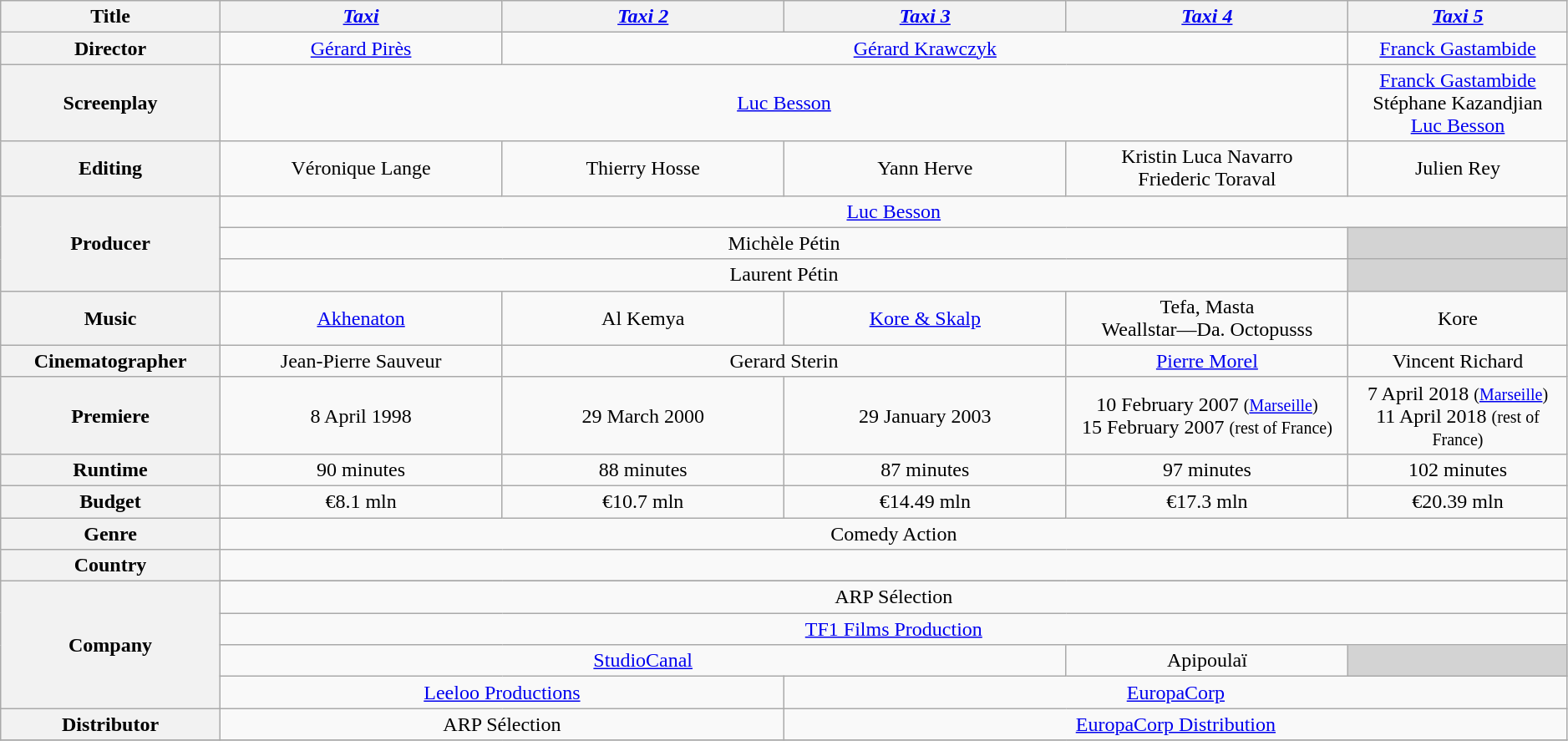<table class="wikitable" style="text-align:center" width=99%>
<tr>
<th width="14%">Title</th>
<th width="18%"><em><a href='#'>Taxi</a></em></th>
<th width="18%"><em><a href='#'>Taxi 2</a></em></th>
<th width="18%"><em><a href='#'>Taxi 3</a></em></th>
<th width="18%"><em><a href='#'>Taxi 4</a></em></th>
<th width="18%"><em><a href='#'>Taxi 5</a></em></th>
</tr>
<tr>
<th>Director</th>
<td colspan="1"><a href='#'>Gérard Pirès</a></td>
<td colspan="3"><a href='#'>Gérard Krawczyk</a></td>
<td colspan="1"><a href='#'>Franck Gastambide</a></td>
</tr>
<tr>
<th>Screenplay</th>
<td colspan="4"><a href='#'>Luc Besson</a></td>
<td colspan="1"><a href='#'>Franck Gastambide</a> <br>Stéphane Kazandjian <br><a href='#'>Luc Besson</a></td>
</tr>
<tr>
<th>Editing</th>
<td>Véronique Lange</td>
<td>Thierry Hosse</td>
<td>Yann Herve</td>
<td>Kristin Luca Navarro<br>Friederic Toraval</td>
<td>Julien Rey</td>
</tr>
<tr>
<th rowspan="3">Producer</th>
<td colspan="5"><a href='#'>Luc Besson</a></td>
</tr>
<tr>
<td colspan="4">Michèle Pétin</td>
<td colspan="1" style="background-color:#D3D3D3;"></td>
</tr>
<tr>
<td colspan="4">Laurent Pétin</td>
<td colspan="1" style="background-color:#D3D3D3;"></td>
</tr>
<tr>
<th>Music</th>
<td colspan="1"><a href='#'>Akhenaton</a></td>
<td colspan="1">Al Kemya</td>
<td colspan="1"><a href='#'>Kore & Skalp</a></td>
<td colspan="1">Tefa, Masta <br>Weallstar—Da. Octopusss</td>
<td colspan="1">Kore</td>
</tr>
<tr>
<th>Cinematographer</th>
<td>Jean-Pierre Sauveur</td>
<td colspan="2">Gerard Sterin</td>
<td><a href='#'>Pierre Morel</a></td>
<td>Vincent Richard</td>
</tr>
<tr>
<th>Premiere </th>
<td>8 April 1998</td>
<td>29 March 2000</td>
<td>29 January 2003</td>
<td>10 February 2007 <small>(<a href='#'>Marseille</a>)</small> <br>15 February 2007 <small>(rest of France)</small></td>
<td>7 April 2018 <small>(<a href='#'>Marseille</a>)</small> <br>11 April 2018 <small>(rest of France)</small></td>
</tr>
<tr>
<th>Runtime</th>
<td>90 minutes</td>
<td>88 minutes</td>
<td>87 minutes</td>
<td>97 minutes</td>
<td>102 minutes</td>
</tr>
<tr>
<th>Budget</th>
<td>€8.1 mln</td>
<td>€10.7 mln</td>
<td>€14.49 mln</td>
<td>€17.3 mln</td>
<td>€20.39 mln</td>
</tr>
<tr>
<th>Genre</th>
<td colspan="5">Comedy Action</td>
</tr>
<tr>
<th>Country</th>
<td colspan="5"></td>
</tr>
<tr>
<th rowspan="5">Company</th>
</tr>
<tr>
<td colspan="5">ARP Sélection</td>
</tr>
<tr>
<td colspan="5"><a href='#'>TF1 Films Production</a></td>
</tr>
<tr>
<td colspan="3"><a href='#'>StudioCanal</a></td>
<td colspan="1">Apipoulaï</td>
<td colspan="1" style="background-color:#D3D3D3;"></td>
</tr>
<tr>
<td colspan="2"><a href='#'>Leeloo Productions</a></td>
<td colspan="3"><a href='#'>EuropaCorp</a></td>
</tr>
<tr>
<th>Distributor <br></th>
<td colspan="2">ARP Sélection</td>
<td colspan="3"><a href='#'>EuropaCorp Distribution</a></td>
</tr>
<tr>
</tr>
</table>
